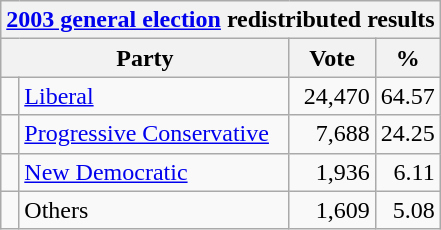<table class="wikitable">
<tr>
<th colspan="4"><a href='#'>2003 general election</a> redistributed results</th>
</tr>
<tr>
<th bgcolor="#DDDDFF" width="130px" colspan="2">Party</th>
<th bgcolor="#DDDDFF" width="50px">Vote</th>
<th bgcolor="#DDDDFF" width="30px">%</th>
</tr>
<tr>
<td> </td>
<td><a href='#'>Liberal</a></td>
<td align=right>24,470</td>
<td align=right>64.57</td>
</tr>
<tr>
<td> </td>
<td><a href='#'>Progressive Conservative</a></td>
<td align=right>7,688</td>
<td align=right>24.25</td>
</tr>
<tr>
<td> </td>
<td><a href='#'>New Democratic</a></td>
<td align=right>1,936</td>
<td align=right>6.11</td>
</tr>
<tr>
<td> </td>
<td>Others</td>
<td align=right>1,609</td>
<td align=right>5.08</td>
</tr>
</table>
